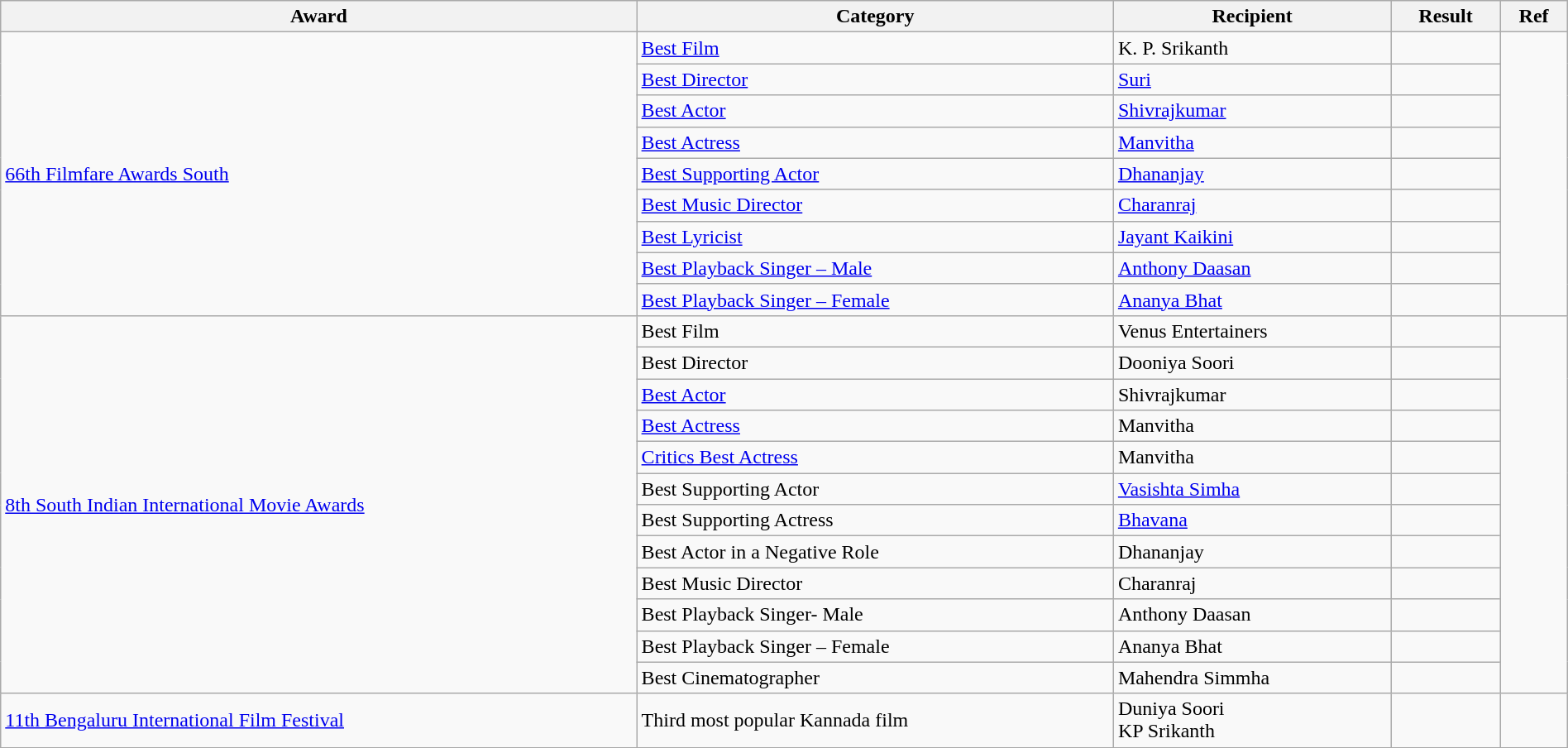<table class="wikitable" width=100% |>
<tr>
<th>Award</th>
<th>Category</th>
<th>Recipient</th>
<th>Result</th>
<th>Ref</th>
</tr>
<tr>
<td rowspan=9><a href='#'>66th Filmfare Awards South</a></td>
<td><a href='#'>Best Film</a></td>
<td>K. P. Srikanth</td>
<td></td>
<td rowspan=9><br></td>
</tr>
<tr>
<td><a href='#'>Best Director</a></td>
<td><a href='#'>Suri</a></td>
<td></td>
</tr>
<tr>
<td><a href='#'>Best Actor</a></td>
<td><a href='#'>Shivrajkumar</a></td>
<td></td>
</tr>
<tr>
<td><a href='#'>Best Actress</a></td>
<td><a href='#'>Manvitha</a></td>
<td></td>
</tr>
<tr>
<td><a href='#'>Best Supporting Actor</a></td>
<td><a href='#'>Dhananjay</a></td>
<td></td>
</tr>
<tr>
<td><a href='#'>Best Music Director</a></td>
<td><a href='#'>Charanraj</a></td>
<td></td>
</tr>
<tr>
<td><a href='#'>Best Lyricist</a></td>
<td><a href='#'>Jayant Kaikini</a> </td>
<td></td>
</tr>
<tr>
<td><a href='#'>Best Playback Singer – Male</a></td>
<td><a href='#'>Anthony Daasan</a> </td>
<td></td>
</tr>
<tr>
<td><a href='#'>Best Playback Singer – Female</a></td>
<td><a href='#'>Ananya Bhat</a> </td>
<td></td>
</tr>
<tr>
<td rowspan=12><a href='#'>8th South Indian International Movie Awards</a></td>
<td>Best Film</td>
<td>Venus Entertainers</td>
<td></td>
<td rowspan=12><br></td>
</tr>
<tr>
<td>Best Director</td>
<td>Dooniya Soori</td>
<td></td>
</tr>
<tr>
<td><a href='#'>Best Actor</a></td>
<td>Shivrajkumar</td>
<td></td>
</tr>
<tr>
<td><a href='#'>Best Actress</a></td>
<td>Manvitha</td>
<td></td>
</tr>
<tr>
<td><a href='#'>Critics Best Actress</a></td>
<td>Manvitha</td>
<td></td>
</tr>
<tr>
<td>Best Supporting Actor</td>
<td><a href='#'>Vasishta Simha</a></td>
<td></td>
</tr>
<tr>
<td>Best Supporting Actress</td>
<td><a href='#'>Bhavana</a></td>
<td></td>
</tr>
<tr>
<td>Best Actor in a Negative Role</td>
<td>Dhananjay</td>
<td></td>
</tr>
<tr>
<td>Best Music Director</td>
<td>Charanraj</td>
<td></td>
</tr>
<tr>
<td>Best Playback Singer-  Male</td>
<td>Anthony Daasan </td>
<td></td>
</tr>
<tr>
<td>Best Playback Singer – Female</td>
<td>Ananya Bhat </td>
<td></td>
</tr>
<tr>
<td>Best Cinematographer</td>
<td>Mahendra Simmha</td>
<td></td>
</tr>
<tr>
<td><a href='#'>11th Bengaluru International Film Festival</a></td>
<td>Third most popular Kannada film</td>
<td>Duniya Soori<br>KP Srikanth</td>
<td></td>
<td></td>
</tr>
<tr>
</tr>
</table>
